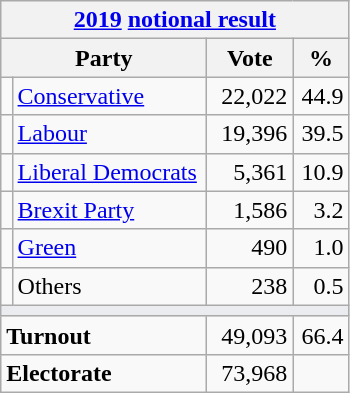<table class="wikitable">
<tr>
<th colspan="4"><a href='#'>2019</a> <a href='#'>notional result</a></th>
</tr>
<tr>
<th bgcolor="#DDDDFF" width="130px" colspan="2">Party</th>
<th bgcolor="#DDDDFF" width="50px">Vote</th>
<th bgcolor="#DDDDFF" width="30px">%</th>
</tr>
<tr>
<td></td>
<td><a href='#'>Conservative</a></td>
<td align=right>22,022</td>
<td align=right>44.9</td>
</tr>
<tr>
<td></td>
<td><a href='#'>Labour</a></td>
<td align=right>19,396</td>
<td align=right>39.5</td>
</tr>
<tr>
<td></td>
<td><a href='#'>Liberal Democrats</a></td>
<td align=right>5,361</td>
<td align=right>10.9</td>
</tr>
<tr>
<td></td>
<td><a href='#'>Brexit Party</a></td>
<td align=right>1,586</td>
<td align=right>3.2</td>
</tr>
<tr>
<td></td>
<td><a href='#'>Green</a></td>
<td align=right>490</td>
<td align=right>1.0</td>
</tr>
<tr>
<td></td>
<td>Others</td>
<td align=right>238</td>
<td align=right>0.5</td>
</tr>
<tr>
<td colspan="4" bgcolor="#EAECF0"></td>
</tr>
<tr>
<td colspan="2"><strong>Turnout</strong></td>
<td align=right>49,093</td>
<td align=right>66.4</td>
</tr>
<tr>
<td colspan="2"><strong>Electorate</strong></td>
<td align=right>73,968</td>
</tr>
</table>
